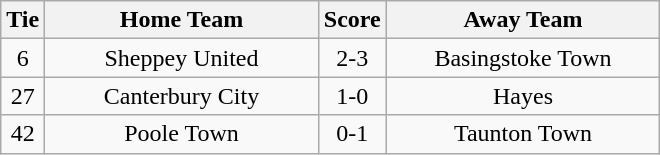<table class="wikitable" style="text-align:center;">
<tr>
<th width=20>Tie</th>
<th width=175>Home Team</th>
<th width=20>Score</th>
<th width=175>Away Team</th>
</tr>
<tr>
<td>6</td>
<td>Sheppey United</td>
<td>2-3</td>
<td>Basingstoke Town</td>
</tr>
<tr>
<td>27</td>
<td>Canterbury City</td>
<td>1-0</td>
<td>Hayes</td>
</tr>
<tr>
<td>42</td>
<td>Poole Town</td>
<td>0-1</td>
<td>Taunton Town</td>
</tr>
</table>
